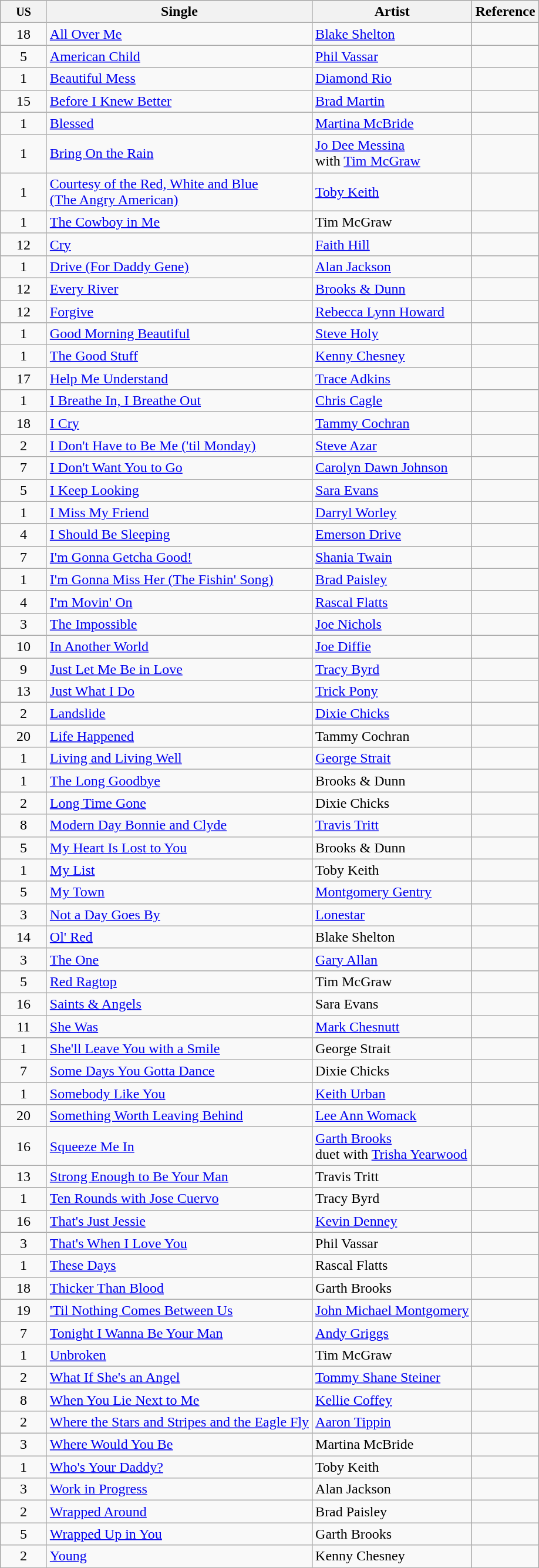<table class="wikitable sortable">
<tr>
<th width=45><small>US</small></th>
<th width=auto>Single</th>
<th width=auto>Artist</th>
<th width=auto>Reference</th>
</tr>
<tr>
<td align="center">18</td>
<td><a href='#'>All Over Me</a></td>
<td><a href='#'>Blake Shelton</a></td>
<td></td>
</tr>
<tr>
<td align="center">5</td>
<td><a href='#'>American Child</a></td>
<td><a href='#'>Phil Vassar</a></td>
<td></td>
</tr>
<tr>
<td align="center">1</td>
<td><a href='#'>Beautiful Mess</a></td>
<td><a href='#'>Diamond Rio</a></td>
<td></td>
</tr>
<tr>
<td align="center">15</td>
<td><a href='#'>Before I Knew Better</a></td>
<td><a href='#'>Brad Martin</a></td>
<td></td>
</tr>
<tr>
<td align="center">1</td>
<td><a href='#'>Blessed</a></td>
<td><a href='#'>Martina McBride</a></td>
<td></td>
</tr>
<tr>
<td align="center">1</td>
<td><a href='#'>Bring On the Rain</a></td>
<td><a href='#'>Jo Dee Messina</a><br>with <a href='#'>Tim McGraw</a></td>
<td></td>
</tr>
<tr>
<td align="center">1</td>
<td><a href='#'>Courtesy of the Red, White and Blue<br>(The Angry American)</a></td>
<td><a href='#'>Toby Keith</a></td>
<td></td>
</tr>
<tr>
<td align="center">1</td>
<td><a href='#'>The Cowboy in Me</a></td>
<td>Tim McGraw</td>
<td></td>
</tr>
<tr>
<td align="center">12</td>
<td><a href='#'>Cry</a></td>
<td><a href='#'>Faith Hill</a></td>
<td></td>
</tr>
<tr>
<td align="center">1</td>
<td><a href='#'>Drive (For Daddy Gene)</a></td>
<td><a href='#'>Alan Jackson</a></td>
<td></td>
</tr>
<tr>
<td align="center">12</td>
<td><a href='#'>Every River</a></td>
<td><a href='#'>Brooks & Dunn</a></td>
<td></td>
</tr>
<tr>
<td align="center">12</td>
<td><a href='#'>Forgive</a></td>
<td><a href='#'>Rebecca Lynn Howard</a></td>
<td></td>
</tr>
<tr>
<td align="center">1</td>
<td><a href='#'>Good Morning Beautiful</a></td>
<td><a href='#'>Steve Holy</a></td>
<td></td>
</tr>
<tr>
<td align="center">1</td>
<td><a href='#'>The Good Stuff</a></td>
<td><a href='#'>Kenny Chesney</a></td>
<td></td>
</tr>
<tr>
<td align="center">17</td>
<td><a href='#'>Help Me Understand</a></td>
<td><a href='#'>Trace Adkins</a></td>
<td></td>
</tr>
<tr>
<td align="center">1</td>
<td><a href='#'>I Breathe In, I Breathe Out</a></td>
<td><a href='#'>Chris Cagle</a></td>
<td></td>
</tr>
<tr>
<td align="center">18</td>
<td><a href='#'>I Cry</a></td>
<td><a href='#'>Tammy Cochran</a></td>
<td></td>
</tr>
<tr>
<td align="center">2</td>
<td><a href='#'>I Don't Have to Be Me ('til Monday)</a></td>
<td><a href='#'>Steve Azar</a></td>
<td></td>
</tr>
<tr>
<td align="center">7</td>
<td><a href='#'>I Don't Want You to Go</a></td>
<td><a href='#'>Carolyn Dawn Johnson</a></td>
<td></td>
</tr>
<tr>
<td align="center">5</td>
<td><a href='#'>I Keep Looking</a></td>
<td><a href='#'>Sara Evans</a></td>
<td></td>
</tr>
<tr>
<td align="center">1</td>
<td><a href='#'>I Miss My Friend</a></td>
<td><a href='#'>Darryl Worley</a></td>
<td></td>
</tr>
<tr>
<td align="center">4</td>
<td><a href='#'>I Should Be Sleeping</a></td>
<td><a href='#'>Emerson Drive</a></td>
<td></td>
</tr>
<tr>
<td align="center">7</td>
<td><a href='#'>I'm Gonna Getcha Good!</a></td>
<td><a href='#'>Shania Twain</a></td>
<td></td>
</tr>
<tr>
<td align="center">1</td>
<td><a href='#'>I'm Gonna Miss Her (The Fishin' Song)</a></td>
<td><a href='#'>Brad Paisley</a></td>
<td></td>
</tr>
<tr>
<td align="center">4</td>
<td><a href='#'>I'm Movin' On</a></td>
<td><a href='#'>Rascal Flatts</a></td>
<td></td>
</tr>
<tr>
<td align="center">3</td>
<td><a href='#'>The Impossible</a></td>
<td><a href='#'>Joe Nichols</a></td>
<td></td>
</tr>
<tr>
<td align="center">10</td>
<td><a href='#'>In Another World</a></td>
<td><a href='#'>Joe Diffie</a></td>
<td></td>
</tr>
<tr>
<td align="center">9</td>
<td><a href='#'>Just Let Me Be in Love</a></td>
<td><a href='#'>Tracy Byrd</a></td>
<td></td>
</tr>
<tr>
<td align="center">13</td>
<td><a href='#'>Just What I Do</a></td>
<td><a href='#'>Trick Pony</a></td>
<td></td>
</tr>
<tr>
<td align="center">2</td>
<td><a href='#'>Landslide</a></td>
<td><a href='#'>Dixie Chicks</a></td>
<td></td>
</tr>
<tr>
<td align="center">20</td>
<td><a href='#'>Life Happened</a></td>
<td>Tammy Cochran</td>
<td></td>
</tr>
<tr>
<td align="center">1</td>
<td><a href='#'>Living and Living Well</a></td>
<td><a href='#'>George Strait</a></td>
<td></td>
</tr>
<tr>
<td align="center">1</td>
<td><a href='#'>The Long Goodbye</a></td>
<td>Brooks & Dunn</td>
<td></td>
</tr>
<tr>
<td align="center">2</td>
<td><a href='#'>Long Time Gone</a></td>
<td>Dixie Chicks</td>
<td></td>
</tr>
<tr>
<td align="center">8</td>
<td><a href='#'>Modern Day Bonnie and Clyde</a></td>
<td><a href='#'>Travis Tritt</a></td>
<td></td>
</tr>
<tr>
<td align="center">5</td>
<td><a href='#'>My Heart Is Lost to You</a></td>
<td>Brooks & Dunn</td>
<td></td>
</tr>
<tr>
<td align="center">1</td>
<td><a href='#'>My List</a></td>
<td>Toby Keith</td>
<td></td>
</tr>
<tr>
<td align="center">5</td>
<td><a href='#'>My Town</a></td>
<td><a href='#'>Montgomery Gentry</a></td>
<td></td>
</tr>
<tr>
<td align="center">3</td>
<td><a href='#'>Not a Day Goes By</a></td>
<td><a href='#'>Lonestar</a></td>
<td></td>
</tr>
<tr>
<td align="center">14</td>
<td><a href='#'>Ol' Red</a></td>
<td>Blake Shelton</td>
<td></td>
</tr>
<tr>
<td align="center">3</td>
<td><a href='#'>The One</a></td>
<td><a href='#'>Gary Allan</a></td>
<td></td>
</tr>
<tr>
<td align="center">5</td>
<td><a href='#'>Red Ragtop</a></td>
<td>Tim McGraw</td>
<td></td>
</tr>
<tr>
<td align="center">16</td>
<td><a href='#'>Saints & Angels</a></td>
<td>Sara Evans</td>
<td></td>
</tr>
<tr>
<td align="center">11</td>
<td><a href='#'>She Was</a></td>
<td><a href='#'>Mark Chesnutt</a></td>
<td></td>
</tr>
<tr>
<td align="center">1</td>
<td><a href='#'>She'll Leave You with a Smile</a></td>
<td>George Strait</td>
<td></td>
</tr>
<tr>
<td align="center">7</td>
<td><a href='#'>Some Days You Gotta Dance</a></td>
<td>Dixie Chicks</td>
<td></td>
</tr>
<tr>
<td align="center">1</td>
<td><a href='#'>Somebody Like You</a></td>
<td><a href='#'>Keith Urban</a></td>
<td></td>
</tr>
<tr>
<td align="center">20</td>
<td><a href='#'>Something Worth Leaving Behind</a></td>
<td><a href='#'>Lee Ann Womack</a></td>
<td></td>
</tr>
<tr>
<td align="center">16</td>
<td><a href='#'>Squeeze Me In</a></td>
<td><a href='#'>Garth Brooks</a><br>duet with <a href='#'>Trisha Yearwood</a></td>
<td></td>
</tr>
<tr>
<td align="center">13</td>
<td><a href='#'>Strong Enough to Be Your Man</a></td>
<td>Travis Tritt</td>
<td></td>
</tr>
<tr>
<td align="center">1</td>
<td><a href='#'>Ten Rounds with Jose Cuervo</a></td>
<td>Tracy Byrd</td>
<td></td>
</tr>
<tr>
<td align="center">16</td>
<td><a href='#'>That's Just Jessie</a></td>
<td><a href='#'>Kevin Denney</a></td>
<td></td>
</tr>
<tr>
<td align="center">3</td>
<td><a href='#'>That's When I Love You</a></td>
<td>Phil Vassar</td>
<td></td>
</tr>
<tr>
<td align="center">1</td>
<td><a href='#'>These Days</a></td>
<td>Rascal Flatts</td>
<td></td>
</tr>
<tr>
<td align="center">18</td>
<td><a href='#'>Thicker Than Blood</a></td>
<td>Garth Brooks</td>
<td></td>
</tr>
<tr>
<td align="center">19</td>
<td><a href='#'>'Til Nothing Comes Between Us</a></td>
<td><a href='#'>John Michael Montgomery</a></td>
<td></td>
</tr>
<tr>
<td align="center">7</td>
<td><a href='#'>Tonight I Wanna Be Your Man</a></td>
<td><a href='#'>Andy Griggs</a></td>
<td></td>
</tr>
<tr>
<td align="center">1</td>
<td><a href='#'>Unbroken</a></td>
<td>Tim McGraw</td>
<td></td>
</tr>
<tr>
<td align="center">2</td>
<td><a href='#'>What If She's an Angel</a></td>
<td><a href='#'>Tommy Shane Steiner</a></td>
<td></td>
</tr>
<tr>
<td align="center">8</td>
<td><a href='#'>When You Lie Next to Me</a></td>
<td><a href='#'>Kellie Coffey</a></td>
<td></td>
</tr>
<tr>
<td align="center">2</td>
<td><a href='#'>Where the Stars and Stripes and the Eagle Fly</a></td>
<td><a href='#'>Aaron Tippin</a></td>
<td></td>
</tr>
<tr>
<td align="center">3</td>
<td><a href='#'>Where Would You Be</a></td>
<td>Martina McBride</td>
<td></td>
</tr>
<tr>
<td align="center">1</td>
<td><a href='#'>Who's Your Daddy?</a></td>
<td>Toby Keith</td>
<td></td>
</tr>
<tr>
<td align="center">3</td>
<td><a href='#'>Work in Progress</a></td>
<td>Alan Jackson</td>
<td></td>
</tr>
<tr>
<td align="center">2</td>
<td><a href='#'>Wrapped Around</a></td>
<td>Brad Paisley</td>
<td></td>
</tr>
<tr>
<td align="center">5</td>
<td><a href='#'>Wrapped Up in You</a></td>
<td>Garth Brooks</td>
<td></td>
</tr>
<tr>
<td align="center">2</td>
<td><a href='#'>Young</a></td>
<td>Kenny Chesney</td>
<td></td>
</tr>
</table>
